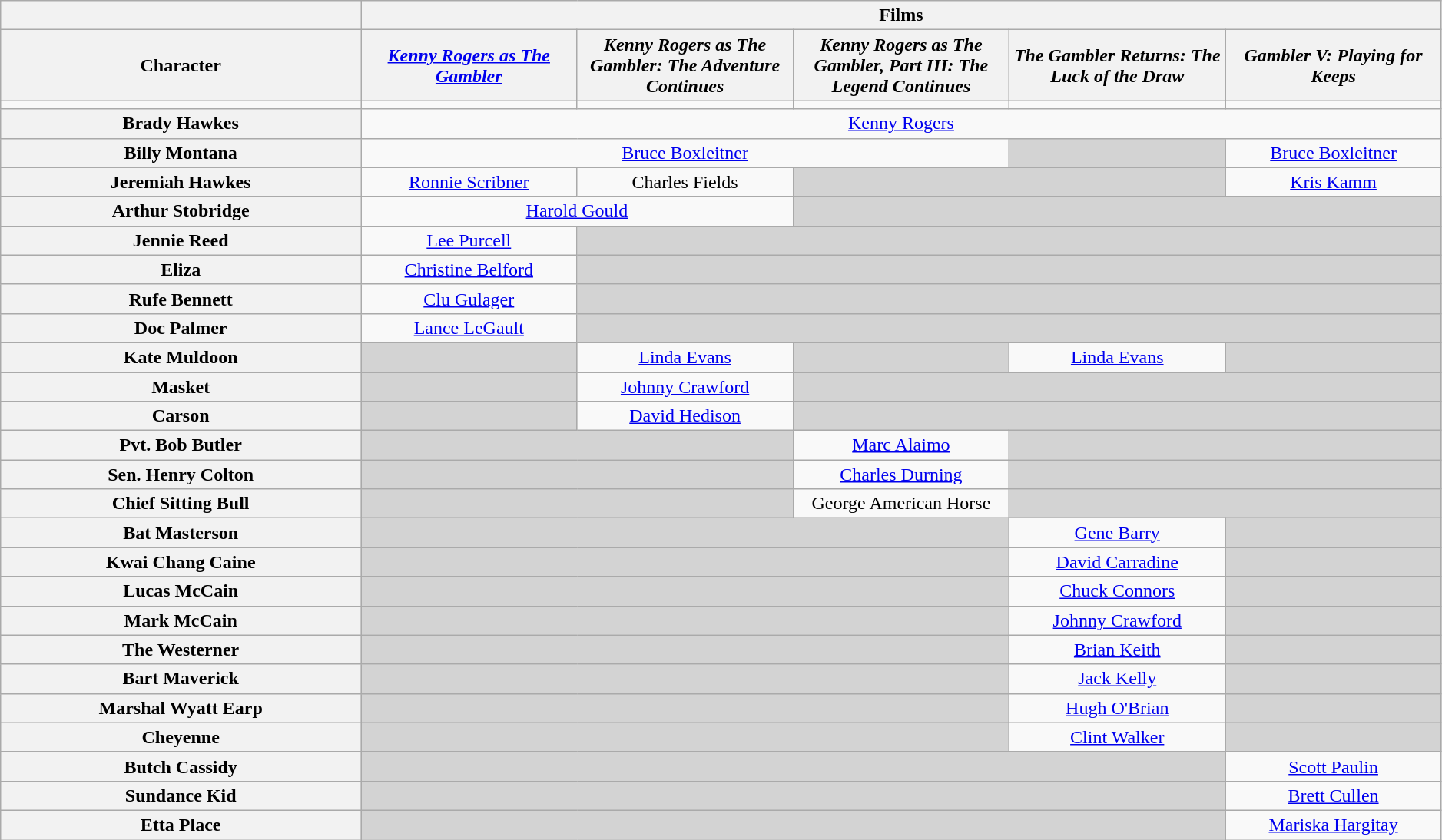<table class="wikitable" style="text-align:center" width=99%>
<tr>
<th rowspan="1" width="25%"></th>
<th colspan="5" align="center">Films</th>
</tr>
<tr>
<th align="center" width="25%">Character</th>
<th align="center" width="15%"><em><a href='#'>Kenny Rogers as The Gambler</a></em></th>
<th align="center" width="15%"><em>Kenny Rogers as The Gambler: The Adventure Continues</em></th>
<th align="center" width="15%"><em>Kenny Rogers as The Gambler, Part III: The Legend Continues</em></th>
<th align="center" width="15%"><em>The Gambler Returns: The Luck of the Draw</em></th>
<th align="center" width="15%"><em>Gambler V: Playing for Keeps</em></th>
</tr>
<tr>
<td colspan="1" align="center"></td>
<td colspan="1" align="center"></td>
<td colspan="1" align="center"></td>
<td colspan="1" align="center"></td>
<td colspan="1" align="center"></td>
<td colspan="1" align="center"></td>
</tr>
<tr>
<th>Brady Hawkes</th>
<td colspan="5"><a href='#'>Kenny Rogers</a></td>
</tr>
<tr>
<th>Billy Montana</th>
<td colspan="3"><a href='#'>Bruce Boxleitner</a></td>
<td colspan="1" style="background-color:lightgrey;"> </td>
<td><a href='#'>Bruce Boxleitner</a></td>
</tr>
<tr>
<th>Jeremiah Hawkes</th>
<td colspan="1"><a href='#'>Ronnie Scribner</a></td>
<td colspan="1">Charles Fields</td>
<td colspan="2" style="background-color:lightgrey;"> </td>
<td colspan="1"><a href='#'>Kris Kamm</a></td>
</tr>
<tr>
<th>Arthur Stobridge</th>
<td colspan="2"><a href='#'>Harold Gould</a></td>
<td colspan="3" style="background-color:lightgrey;"> </td>
</tr>
<tr>
<th>Jennie Reed</th>
<td><a href='#'>Lee Purcell</a></td>
<td colspan="4" style="background-color:lightgrey;"> </td>
</tr>
<tr>
<th>Eliza</th>
<td><a href='#'>Christine Belford</a></td>
<td colspan="4" style="background-color:lightgrey;"> </td>
</tr>
<tr>
<th>Rufe Bennett</th>
<td><a href='#'>Clu Gulager</a></td>
<td colspan="4" style="background-color:lightgrey;"> </td>
</tr>
<tr>
<th>Doc Palmer</th>
<td><a href='#'>Lance LeGault</a></td>
<td colspan="4" style="background-color:lightgrey;"> </td>
</tr>
<tr>
<th>Kate Muldoon</th>
<td colspan="1" style="background-color:lightgrey;"> </td>
<td><a href='#'>Linda Evans</a></td>
<td colspan="1" style="background-color:lightgrey;"> </td>
<td><a href='#'>Linda Evans</a></td>
<td colspan="1" style="background-color:lightgrey;"> </td>
</tr>
<tr>
<th>Masket</th>
<td colspan="1" style="background-color:lightgrey;"> </td>
<td><a href='#'>Johnny Crawford</a></td>
<td colspan="3" style="background-color:lightgrey;"> </td>
</tr>
<tr>
<th>Carson</th>
<td colspan="1" style="background-color:lightgrey;"> </td>
<td><a href='#'>David Hedison</a></td>
<td colspan="3" style="background-color:lightgrey;"> </td>
</tr>
<tr>
<th>Pvt. Bob Butler</th>
<td colspan="2" style="background-color:lightgrey;"> </td>
<td><a href='#'>Marc Alaimo</a></td>
<td colspan="2" style="background-color:lightgrey;"> </td>
</tr>
<tr>
<th>Sen. Henry Colton</th>
<td colspan="2" style="background-color:lightgrey;"> </td>
<td><a href='#'>Charles Durning</a></td>
<td colspan="2" style="background-color:lightgrey;"> </td>
</tr>
<tr>
<th>Chief Sitting Bull</th>
<td colspan="2" style="background-color:lightgrey;"> </td>
<td>George American Horse</td>
<td colspan="2" style="background-color:lightgrey;"> </td>
</tr>
<tr>
<th>Bat Masterson</th>
<td colspan="3" style="background-color:lightgrey;"> </td>
<td><a href='#'>Gene Barry</a></td>
<td colspan="1" style="background-color:lightgrey;"> </td>
</tr>
<tr>
<th>Kwai Chang Caine</th>
<td colspan="3" style="background-color:lightgrey;"> </td>
<td><a href='#'>David Carradine</a></td>
<td colspan="1" style="background-color:lightgrey;"> </td>
</tr>
<tr>
<th>Lucas McCain</th>
<td colspan="3" style="background-color:lightgrey;"> </td>
<td><a href='#'>Chuck Connors</a></td>
<td colspan="1" style="background-color:lightgrey;"> </td>
</tr>
<tr>
<th>Mark McCain</th>
<td colspan="3" style="background-color:lightgrey;"> </td>
<td><a href='#'>Johnny Crawford</a></td>
<td colspan="1" style="background-color:lightgrey;"> </td>
</tr>
<tr>
<th>The Westerner</th>
<td colspan="3" style="background-color:lightgrey;"> </td>
<td><a href='#'>Brian Keith</a></td>
<td colspan="1" style="background-color:lightgrey;"> </td>
</tr>
<tr>
<th>Bart Maverick</th>
<td colspan="3" style="background-color:lightgrey;"> </td>
<td><a href='#'>Jack Kelly</a></td>
<td colspan="1" style="background-color:lightgrey;"> </td>
</tr>
<tr>
<th>Marshal Wyatt Earp</th>
<td colspan="3" style="background-color:lightgrey;"> </td>
<td><a href='#'>Hugh O'Brian</a></td>
<td colspan="1" style="background-color:lightgrey;"> </td>
</tr>
<tr>
<th>Cheyenne</th>
<td colspan="3" style="background-color:lightgrey;"> </td>
<td><a href='#'>Clint Walker</a></td>
<td colspan="1" style="background-color:lightgrey;"> </td>
</tr>
<tr>
<th>Butch Cassidy</th>
<td colspan="4" style="background-color:lightgrey;"> </td>
<td><a href='#'>Scott Paulin</a></td>
</tr>
<tr>
<th>Sundance Kid</th>
<td colspan="4" style="background-color:lightgrey;"> </td>
<td><a href='#'>Brett Cullen</a></td>
</tr>
<tr>
<th>Etta Place</th>
<td colspan="4" style="background-color:lightgrey;"> </td>
<td><a href='#'>Mariska Hargitay</a></td>
</tr>
</table>
